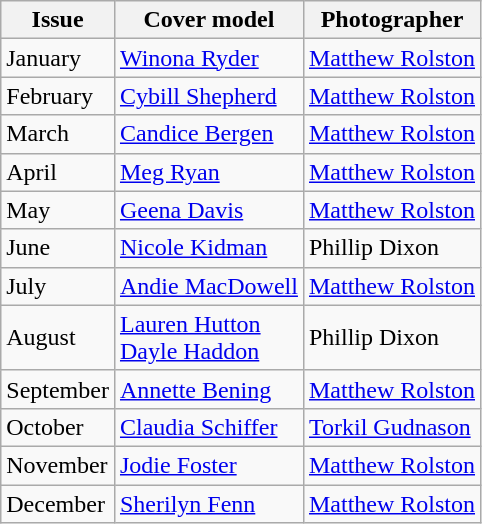<table class="sortable wikitable">
<tr>
<th>Issue</th>
<th>Cover model</th>
<th>Photographer</th>
</tr>
<tr>
<td>January</td>
<td><a href='#'>Winona Ryder</a></td>
<td><a href='#'>Matthew Rolston</a></td>
</tr>
<tr>
<td>February</td>
<td><a href='#'>Cybill Shepherd</a></td>
<td><a href='#'>Matthew Rolston</a></td>
</tr>
<tr>
<td>March</td>
<td><a href='#'>Candice Bergen</a></td>
<td><a href='#'>Matthew Rolston</a></td>
</tr>
<tr>
<td>April</td>
<td><a href='#'>Meg Ryan</a></td>
<td><a href='#'>Matthew Rolston</a></td>
</tr>
<tr>
<td>May</td>
<td><a href='#'>Geena Davis</a></td>
<td><a href='#'>Matthew Rolston</a></td>
</tr>
<tr>
<td>June</td>
<td><a href='#'>Nicole Kidman</a></td>
<td>Phillip Dixon</td>
</tr>
<tr>
<td>July</td>
<td><a href='#'>Andie MacDowell</a></td>
<td><a href='#'>Matthew Rolston</a></td>
</tr>
<tr>
<td>August</td>
<td><a href='#'>Lauren Hutton</a><br><a href='#'>Dayle Haddon</a></td>
<td>Phillip Dixon</td>
</tr>
<tr>
<td>September</td>
<td><a href='#'>Annette Bening</a></td>
<td><a href='#'>Matthew Rolston</a></td>
</tr>
<tr>
<td>October</td>
<td><a href='#'>Claudia Schiffer</a></td>
<td><a href='#'>Torkil Gudnason</a></td>
</tr>
<tr>
<td>November</td>
<td><a href='#'>Jodie Foster</a></td>
<td><a href='#'>Matthew Rolston</a></td>
</tr>
<tr>
<td>December</td>
<td><a href='#'>Sherilyn Fenn</a></td>
<td><a href='#'>Matthew Rolston</a></td>
</tr>
</table>
